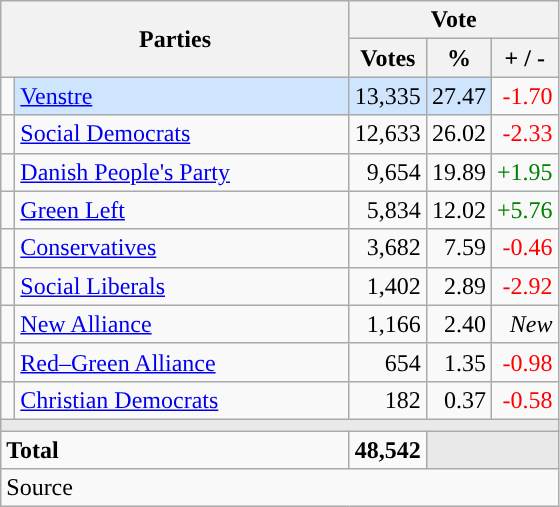<table class="wikitable" style="text-align:right;">
<tr>
<th style="text-align:centre;" rowspan="2" colspan="2" width="225">Parties</th>
<th colspan="3">Vote</th>
</tr>
<tr>
<th width="15">Votes</th>
<th width="15">%</th>
<th width="15">+ / -</th>
</tr>
<tr>
<td width="2" style="color:inherit;background:"></td>
<td bgcolor=#cfe5fe  align="left"><a href='#'>Venstre</a></td>
<td bgcolor=#cfe5fe>13,335</td>
<td bgcolor=#cfe5fe>27.47</td>
<td style=color:red;>-1.70</td>
</tr>
<tr>
<td width="2" style="color:inherit;background:"></td>
<td align="left"><a href='#'>Social Democrats</a></td>
<td>12,633</td>
<td>26.02</td>
<td style=color:red;>-2.33</td>
</tr>
<tr>
<td width="2" style="color:inherit;background:"></td>
<td align="left"><a href='#'>Danish People's Party</a></td>
<td>9,654</td>
<td>19.89</td>
<td style=color:green;>+1.95</td>
</tr>
<tr>
<td width="2" style="color:inherit;background:"></td>
<td align="left"><a href='#'>Green Left</a></td>
<td>5,834</td>
<td>12.02</td>
<td style=color:green;>+5.76</td>
</tr>
<tr>
<td width="2" style="color:inherit;background:"></td>
<td align="left"><a href='#'>Conservatives</a></td>
<td>3,682</td>
<td>7.59</td>
<td style=color:red;>-0.46</td>
</tr>
<tr>
<td width="2" style="color:inherit;background:"></td>
<td align="left"><a href='#'>Social Liberals</a></td>
<td>1,402</td>
<td>2.89</td>
<td style=color:red;>-2.92</td>
</tr>
<tr>
<td width="2" style="color:inherit;background:"></td>
<td align="left"><a href='#'>New Alliance</a></td>
<td>1,166</td>
<td>2.40</td>
<td><em>New</em></td>
</tr>
<tr>
<td width="2" style="color:inherit;background:"></td>
<td align="left"><a href='#'>Red–Green Alliance</a></td>
<td>654</td>
<td>1.35</td>
<td style=color:red;>-0.98</td>
</tr>
<tr>
<td width="2" style="color:inherit;background:"></td>
<td align="left"><a href='#'>Christian Democrats</a></td>
<td>182</td>
<td>0.37</td>
<td style=color:red;>-0.58</td>
</tr>
<tr>
<td colspan="7" bgcolor="#E9E9E9"></td>
</tr>
<tr>
<td align="left" colspan="2"><strong>Total</strong></td>
<td><strong>48,542</strong></td>
<td bgcolor="#E9E9E9" colspan="2"></td>
</tr>
<tr>
<td align="left" colspan="6">Source</td>
</tr>
</table>
